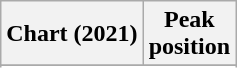<table class="wikitable sortable plainrowheaders" style="text-align:center">
<tr>
<th scope="col">Chart (2021)</th>
<th scope="col">Peak<br>position</th>
</tr>
<tr>
</tr>
<tr>
</tr>
<tr>
</tr>
</table>
